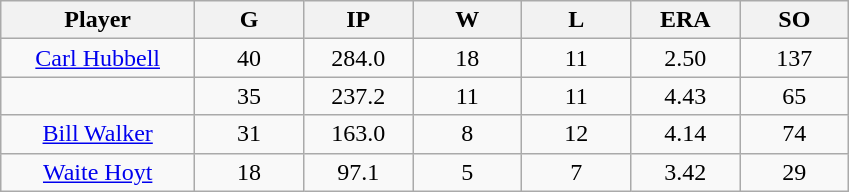<table class="wikitable sortable">
<tr>
<th bgcolor="#DDDDFF" width="16%">Player</th>
<th bgcolor="#DDDDFF" width="9%">G</th>
<th bgcolor="#DDDDFF" width="9%">IP</th>
<th bgcolor="#DDDDFF" width="9%">W</th>
<th bgcolor="#DDDDFF" width="9%">L</th>
<th bgcolor="#DDDDFF" width="9%">ERA</th>
<th bgcolor="#DDDDFF" width="9%">SO</th>
</tr>
<tr align="center">
<td><a href='#'>Carl Hubbell</a></td>
<td>40</td>
<td>284.0</td>
<td>18</td>
<td>11</td>
<td>2.50</td>
<td>137</td>
</tr>
<tr align=center>
<td></td>
<td>35</td>
<td>237.2</td>
<td>11</td>
<td>11</td>
<td>4.43</td>
<td>65</td>
</tr>
<tr align="center">
<td><a href='#'>Bill Walker</a></td>
<td>31</td>
<td>163.0</td>
<td>8</td>
<td>12</td>
<td>4.14</td>
<td>74</td>
</tr>
<tr align=center>
<td><a href='#'>Waite Hoyt</a></td>
<td>18</td>
<td>97.1</td>
<td>5</td>
<td>7</td>
<td>3.42</td>
<td>29</td>
</tr>
</table>
